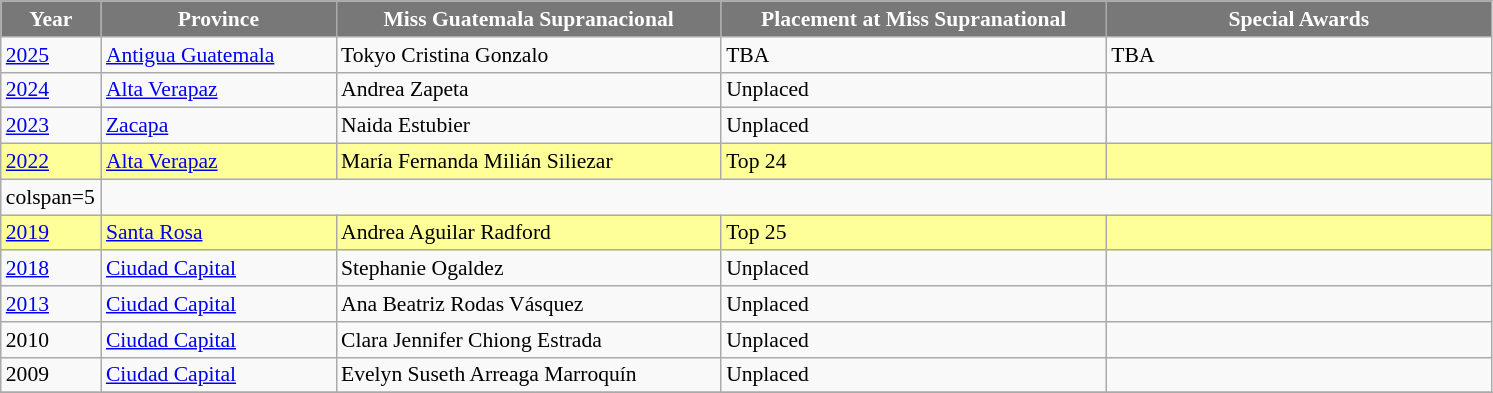<table class="wikitable " style="font-size: 90%;">
<tr>
<th width="60" style="background-color:#787878;color:#FFFFFF;">Year</th>
<th width="150" style="background-color:#787878;color:#FFFFFF;">Province</th>
<th width="250" style="background-color:#787878;color:#FFFFFF;">Miss Guatemala Supranacional</th>
<th width="250" style="background-color:#787878;color:#FFFFFF;">Placement at Miss Supranational</th>
<th width="250" style="background-color:#787878;color:#FFFFFF;">Special Awards</th>
</tr>
<tr>
<td><a href='#'>2025</a></td>
<td><a href='#'>Antigua Guatemala</a></td>
<td>Tokyo Cristina Gonzalo</td>
<td>TBA</td>
<td>TBA</td>
</tr>
<tr>
<td><a href='#'>2024</a></td>
<td><a href='#'>Alta Verapaz</a></td>
<td>Andrea Zapeta</td>
<td>Unplaced</td>
<td></td>
</tr>
<tr>
<td><a href='#'>2023</a></td>
<td><a href='#'>Zacapa</a></td>
<td>Naida Estubier</td>
<td>Unplaced</td>
<td></td>
</tr>
<tr style="background-color:#FFFF99; ">
<td><a href='#'>2022</a></td>
<td><a href='#'>Alta Verapaz</a></td>
<td>María Fernanda Milián Siliezar</td>
<td>Top 24</td>
<td></td>
</tr>
<tr>
<td>colspan=5 </td>
</tr>
<tr style="background-color:#FFFF99; ">
<td><a href='#'>2019</a></td>
<td><a href='#'>Santa Rosa</a></td>
<td>Andrea Aguilar Radford</td>
<td>Top 25</td>
<td></td>
</tr>
<tr>
<td><a href='#'>2018</a></td>
<td><a href='#'>Ciudad Capital</a></td>
<td>Stephanie Ogaldez</td>
<td>Unplaced</td>
<td></td>
</tr>
<tr>
<td><a href='#'>2013</a></td>
<td><a href='#'>Ciudad Capital</a></td>
<td>Ana Beatriz Rodas Vásquez</td>
<td>Unplaced</td>
<td></td>
</tr>
<tr>
<td>2010</td>
<td><a href='#'>Ciudad Capital</a></td>
<td>Clara Jennifer Chiong Estrada</td>
<td>Unplaced</td>
<td></td>
</tr>
<tr>
<td>2009</td>
<td><a href='#'>Ciudad Capital</a></td>
<td>Evelyn Suseth Arreaga Marroquín</td>
<td>Unplaced</td>
<td></td>
</tr>
<tr>
</tr>
</table>
